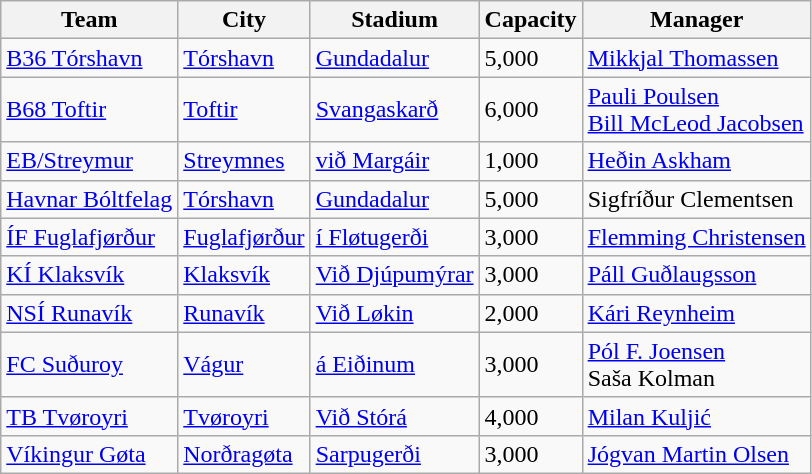<table class="wikitable sortable" style="text-align: left;">
<tr>
<th>Team</th>
<th>City</th>
<th>Stadium</th>
<th>Capacity</th>
<th>Manager</th>
</tr>
<tr>
<td><a href='#'>B36 Tórshavn</a></td>
<td><a href='#'>Tórshavn</a></td>
<td><a href='#'>Gundadalur</a></td>
<td>5,000</td>
<td> <a href='#'>Mikkjal Thomassen</a></td>
</tr>
<tr>
<td><a href='#'>B68 Toftir</a></td>
<td><a href='#'>Toftir</a></td>
<td><a href='#'>Svangaskarð</a></td>
<td>6,000</td>
<td> <a href='#'>Pauli Poulsen</a><br> <a href='#'>Bill McLeod Jacobsen</a></td>
</tr>
<tr>
<td><a href='#'>EB/Streymur</a></td>
<td><a href='#'>Streymnes</a></td>
<td><a href='#'>við Margáir</a></td>
<td>1,000</td>
<td> <a href='#'>Heðin Askham</a></td>
</tr>
<tr>
<td><a href='#'>Havnar Bóltfelag</a></td>
<td><a href='#'>Tórshavn</a></td>
<td><a href='#'>Gundadalur</a></td>
<td>5,000</td>
<td> Sigfríður Clementsen</td>
</tr>
<tr>
<td><a href='#'>ÍF Fuglafjørður</a></td>
<td><a href='#'>Fuglafjørður</a></td>
<td><a href='#'>í Fløtugerði</a></td>
<td>3,000</td>
<td> <a href='#'>Flemming Christensen</a></td>
</tr>
<tr>
<td><a href='#'>KÍ Klaksvík</a></td>
<td><a href='#'>Klaksvík</a></td>
<td><a href='#'>Við Djúpumýrar</a></td>
<td>3,000</td>
<td> <a href='#'>Páll Guðlaugsson</a></td>
</tr>
<tr>
<td><a href='#'>NSÍ Runavík</a></td>
<td><a href='#'>Runavík</a></td>
<td><a href='#'>Við Løkin</a></td>
<td>2,000</td>
<td> <a href='#'>Kári Reynheim</a></td>
</tr>
<tr>
<td><a href='#'>FC Suðuroy</a></td>
<td><a href='#'>Vágur</a></td>
<td><a href='#'>á Eiðinum</a></td>
<td>3,000</td>
<td> <a href='#'>Pól F. Joensen</a><br> Saša Kolman</td>
</tr>
<tr>
<td><a href='#'>TB Tvøroyri</a></td>
<td><a href='#'>Tvøroyri</a></td>
<td><a href='#'>Við Stórá</a></td>
<td>4,000</td>
<td> <a href='#'>Milan Kuljić</a></td>
</tr>
<tr>
<td><a href='#'>Víkingur Gøta</a></td>
<td><a href='#'>Norðragøta</a></td>
<td><a href='#'>Sarpugerði</a></td>
<td>3,000</td>
<td> <a href='#'>Jógvan Martin Olsen</a></td>
</tr>
</table>
